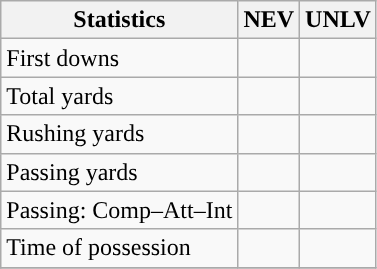<table class="wikitable" style="float: left;">
<tr>
<th>Statistics</th>
<th>NEV</th>
<th>UNLV</th>
</tr>
<tr>
<td>First downs</td>
<td></td>
<td></td>
</tr>
<tr>
<td>Total yards</td>
<td></td>
<td></td>
</tr>
<tr>
<td>Rushing yards</td>
<td></td>
<td></td>
</tr>
<tr>
<td>Passing yards</td>
<td></td>
<td></td>
</tr>
<tr>
<td>Passing: Comp–Att–Int</td>
<td></td>
<td></td>
</tr>
<tr>
<td>Time of possession</td>
<td></td>
<td></td>
</tr>
<tr>
</tr>
</table>
